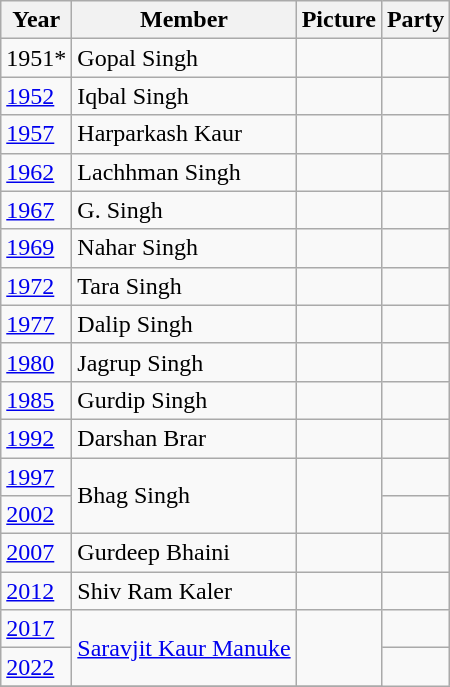<table class="wikitable sortable">
<tr>
<th>Year</th>
<th>Member</th>
<th>Picture</th>
<th colspan="2">Party</th>
</tr>
<tr>
<td>1951*</td>
<td>Gopal Singh</td>
<td></td>
<td></td>
</tr>
<tr>
<td><a href='#'>1952</a></td>
<td>Iqbal Singh</td>
<td></td>
</tr>
<tr>
<td><a href='#'>1957</a></td>
<td>Harparkash Kaur</td>
<td></td>
<td></td>
</tr>
<tr>
<td><a href='#'>1962</a></td>
<td>Lachhman Singh</td>
<td></td>
<td></td>
</tr>
<tr>
<td><a href='#'>1967</a></td>
<td>G. Singh</td>
<td></td>
<td></td>
</tr>
<tr>
<td><a href='#'>1969</a></td>
<td>Nahar Singh</td>
<td></td>
</tr>
<tr>
<td><a href='#'>1972</a></td>
<td>Tara Singh</td>
<td></td>
<td></td>
</tr>
<tr>
<td><a href='#'>1977</a></td>
<td>Dalip Singh</td>
<td></td>
</tr>
<tr>
<td><a href='#'>1980</a></td>
<td>Jagrup Singh</td>
<td></td>
<td></td>
</tr>
<tr>
<td><a href='#'>1985</a></td>
<td>Gurdip Singh</td>
<td></td>
<td></td>
</tr>
<tr>
<td><a href='#'>1992</a></td>
<td>Darshan Brar</td>
<td></td>
<td></td>
</tr>
<tr>
<td><a href='#'>1997</a></td>
<td rowspan=2>Bhag Singh</td>
<td rowspan=2></td>
<td></td>
</tr>
<tr>
<td><a href='#'>2002</a></td>
</tr>
<tr>
<td><a href='#'>2007</a></td>
<td>Gurdeep Bhaini</td>
<td></td>
<td></td>
</tr>
<tr>
<td><a href='#'>2012</a></td>
<td>Shiv Ram Kaler</td>
<td></td>
<td></td>
</tr>
<tr>
<td><a href='#'>2017</a></td>
<td rowspan=2><a href='#'>Saravjit Kaur Manuke</a></td>
<td rowspan=2></td>
<td></td>
</tr>
<tr>
<td><a href='#'>2022</a></td>
</tr>
<tr>
</tr>
</table>
